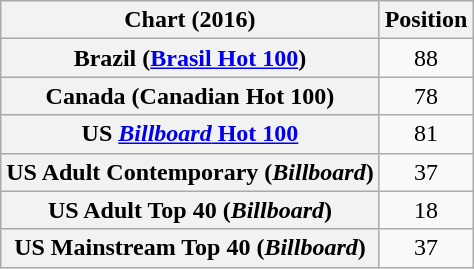<table class="wikitable plainrowheaders sortable" style="text-align:center;">
<tr>
<th scope="col">Chart (2016)</th>
<th scope="col">Position</th>
</tr>
<tr>
<th scope="row">Brazil (<a href='#'>Brasil Hot 100</a>)</th>
<td>88</td>
</tr>
<tr>
<th scope="row">Canada (Canadian Hot 100)</th>
<td>78</td>
</tr>
<tr>
<th scope="row">US <a href='#'><em>Billboard</em> Hot 100</a></th>
<td>81</td>
</tr>
<tr>
<th scope="row">US Adult Contemporary (<em>Billboard</em>)</th>
<td>37</td>
</tr>
<tr>
<th scope="row">US Adult Top 40 (<em>Billboard</em>)</th>
<td>18</td>
</tr>
<tr>
<th scope="row">US Mainstream Top 40 (<em>Billboard</em>)</th>
<td>37</td>
</tr>
</table>
